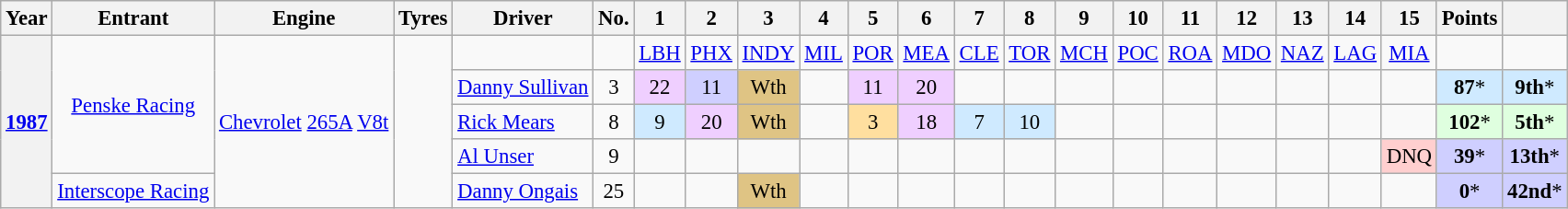<table class="wikitable" style="text-align:center; font-size:95%">
<tr>
<th>Year</th>
<th>Entrant</th>
<th>Engine</th>
<th>Tyres</th>
<th>Driver</th>
<th>No.</th>
<th>1</th>
<th>2</th>
<th>3</th>
<th>4</th>
<th>5</th>
<th>6</th>
<th>7</th>
<th>8</th>
<th>9</th>
<th>10</th>
<th>11</th>
<th>12</th>
<th>13</th>
<th>14</th>
<th>15</th>
<th>Points</th>
<th></th>
</tr>
<tr>
<th rowspan="5"><a href='#'>1987</a></th>
<td rowspan="4"><a href='#'>Penske Racing</a></td>
<td rowspan="5"><a href='#'>Chevrolet</a> <a href='#'>265A</a> <a href='#'>V8</a><a href='#'>t</a></td>
<td rowspan="5"></td>
<td></td>
<td></td>
<td><a href='#'>LBH</a></td>
<td><a href='#'>PHX</a></td>
<td><a href='#'>INDY</a></td>
<td><a href='#'>MIL</a></td>
<td><a href='#'>POR</a></td>
<td><a href='#'>MEA</a></td>
<td><a href='#'>CLE</a></td>
<td><a href='#'>TOR</a></td>
<td><a href='#'>MCH</a></td>
<td><a href='#'>POC</a></td>
<td><a href='#'>ROA</a></td>
<td><a href='#'>MDO</a></td>
<td><a href='#'>NAZ</a></td>
<td><a href='#'>LAG</a></td>
<td><a href='#'>MIA</a></td>
<td></td>
<td></td>
</tr>
<tr>
<td align="left"> <a href='#'>Danny Sullivan</a></td>
<td>3</td>
<td style="background:#efcfff;">22</td>
<td style="background:#cfcfff;">11</td>
<td style="background:#dfc484;">Wth</td>
<td></td>
<td style="background:#efcfff;">11</td>
<td style="background:#efcfff;">20</td>
<td></td>
<td></td>
<td></td>
<td></td>
<td></td>
<td></td>
<td></td>
<td></td>
<td></td>
<td style="background:#cfeaff;"><strong>87</strong>*</td>
<td style="background:#cfeaff;"><strong>9th</strong>*</td>
</tr>
<tr>
<td align="left"> <a href='#'>Rick Mears</a></td>
<td>8</td>
<td style="background:#cfeaff;">9</td>
<td style="background:#efcfff;">20</td>
<td style="background:#dfc484;">Wth</td>
<td></td>
<td style="background:#ffdf9f;">3</td>
<td style="background:#efcfff;">18</td>
<td style="background:#cfeaff;">7</td>
<td style="background:#cfeaff;">10</td>
<td></td>
<td></td>
<td></td>
<td></td>
<td></td>
<td></td>
<td></td>
<td style="background:#dfffdf;"><strong>102</strong>*</td>
<td style="background:#dfffdf;"><strong>5th</strong>*</td>
</tr>
<tr>
<td align="left"> <a href='#'>Al Unser</a></td>
<td>9</td>
<td></td>
<td></td>
<td></td>
<td></td>
<td></td>
<td></td>
<td></td>
<td></td>
<td></td>
<td></td>
<td></td>
<td></td>
<td></td>
<td></td>
<td style="background:#ffcfcf;">DNQ</td>
<td style="background:#cfcfff;"><strong>39</strong>*</td>
<td style="background:#cfcfff;"><strong>13th</strong>*</td>
</tr>
<tr>
<td><a href='#'>Interscope Racing</a></td>
<td align="left"> <a href='#'>Danny Ongais</a></td>
<td>25</td>
<td></td>
<td></td>
<td style="background:#dfc484;">Wth</td>
<td></td>
<td></td>
<td></td>
<td></td>
<td></td>
<td></td>
<td></td>
<td></td>
<td></td>
<td></td>
<td></td>
<td></td>
<td style="background:#cfcfff;"><strong>0</strong>*</td>
<td style="background:#cfcfff;"><strong>42nd</strong>*</td>
</tr>
</table>
